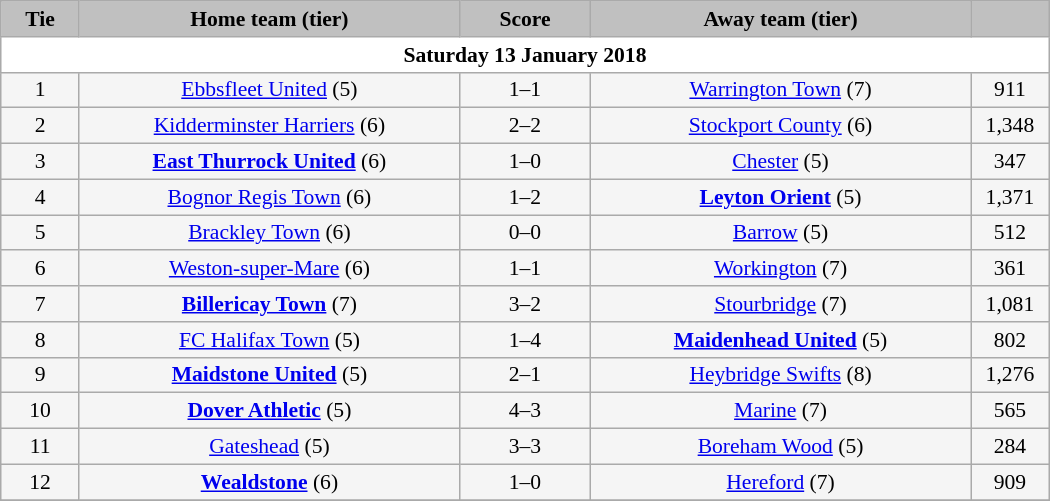<table class="wikitable" style="width: 700px; background:WhiteSmoke; text-align:center; font-size:90%">
<tr>
<td scope="col" style="width:  7.50%; background:silver;"><strong>Tie</strong></td>
<td scope="col" style="width: 36.25%; background:silver;"><strong>Home team (tier)</strong></td>
<td scope="col" style="width: 12.50%; background:silver;"><strong>Score</strong></td>
<td scope="col" style="width: 36.25%; background:silver;"><strong>Away team (tier)</strong></td>
<td scope="col" style="width:  7.50%; background:silver;"><strong></strong></td>
</tr>
<tr>
<td colspan="5" style= background:White><strong>Saturday 13 January 2018</strong></td>
</tr>
<tr>
<td>1</td>
<td><a href='#'>Ebbsfleet United</a> (5)</td>
<td>1–1</td>
<td><a href='#'>Warrington Town</a> (7)</td>
<td>911</td>
</tr>
<tr>
<td>2</td>
<td><a href='#'>Kidderminster Harriers</a> (6)</td>
<td>2–2</td>
<td><a href='#'>Stockport County</a> (6)</td>
<td>1,348</td>
</tr>
<tr>
<td>3</td>
<td><strong><a href='#'>East Thurrock United</a></strong> (6)</td>
<td>1–0</td>
<td><a href='#'>Chester</a> (5)</td>
<td>347</td>
</tr>
<tr>
<td>4</td>
<td><a href='#'>Bognor Regis Town</a> (6)</td>
<td>1–2 </td>
<td><strong><a href='#'>Leyton Orient</a></strong> (5)</td>
<td>1,371</td>
</tr>
<tr>
<td>5</td>
<td><a href='#'>Brackley Town</a> (6)</td>
<td>0–0</td>
<td><a href='#'>Barrow</a> (5)</td>
<td>512</td>
</tr>
<tr>
<td>6</td>
<td><a href='#'>Weston-super-Mare</a> (6)</td>
<td>1–1</td>
<td><a href='#'>Workington</a> (7)</td>
<td>361</td>
</tr>
<tr>
<td>7</td>
<td><strong><a href='#'>Billericay Town</a></strong> (7)</td>
<td>3–2</td>
<td><a href='#'>Stourbridge</a> (7)</td>
<td>1,081</td>
</tr>
<tr>
<td>8</td>
<td><a href='#'>FC Halifax Town</a> (5)</td>
<td>1–4</td>
<td><strong><a href='#'>Maidenhead United</a></strong> (5)</td>
<td>802</td>
</tr>
<tr>
<td>9</td>
<td><strong><a href='#'>Maidstone United</a></strong> (5)</td>
<td>2–1</td>
<td><a href='#'>Heybridge Swifts</a> (8)</td>
<td>1,276</td>
</tr>
<tr>
<td>10</td>
<td><strong><a href='#'>Dover Athletic</a></strong> (5)</td>
<td>4–3</td>
<td><a href='#'>Marine</a> (7)</td>
<td>565</td>
</tr>
<tr>
<td>11</td>
<td><a href='#'>Gateshead</a> (5)</td>
<td>3–3</td>
<td><a href='#'>Boreham Wood</a> (5)</td>
<td>284</td>
</tr>
<tr>
<td>12</td>
<td><strong><a href='#'>Wealdstone</a></strong> (6)</td>
<td>1–0</td>
<td><a href='#'>Hereford</a> (7)</td>
<td>909</td>
</tr>
<tr>
</tr>
</table>
